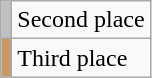<table class="wikitable">
<tr>
<td style="background:silver;"></td>
<td>Second place</td>
</tr>
<tr>
<td bgcolor=#c96></td>
<td>Third place</td>
</tr>
</table>
